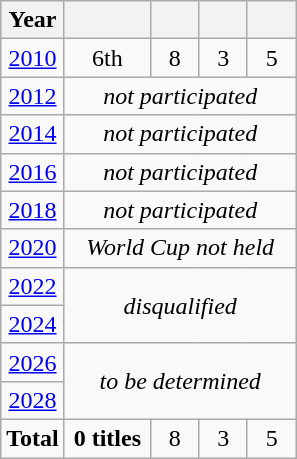<table class="wikitable" style="text-align: center;">
<tr>
<th>Year</th>
<th width="50"></th>
<th width=25></th>
<th width=25></th>
<th width=25></th>
</tr>
<tr>
<td> <a href='#'>2010</a></td>
<td>6th</td>
<td>8</td>
<td>3</td>
<td>5</td>
</tr>
<tr>
<td> <a href='#'>2012</a></td>
<td colspan=4><em>not participated</em></td>
</tr>
<tr>
<td> <a href='#'>2014</a></td>
<td colspan=4><em>not participated</em></td>
</tr>
<tr>
<td> <a href='#'>2016</a></td>
<td colspan=4><em>not participated</em></td>
</tr>
<tr>
<td> <a href='#'>2018</a></td>
<td colspan=4><em>not participated</em></td>
</tr>
<tr>
<td> <a href='#'>2020</a></td>
<td colspan=4><em>World Cup not held</em></td>
</tr>
<tr>
<td> <a href='#'>2022</a></td>
<td rowspan=2 colspan=4><em>disqualified</em></td>
</tr>
<tr>
<td> <a href='#'>2024</a></td>
</tr>
<tr>
<td> <a href='#'>2026</a></td>
<td rowspan=2 colspan=4><em>to be determined</em></td>
</tr>
<tr>
<td> <a href='#'>2028</a></td>
</tr>
<tr>
<td><strong>Total</strong></td>
<td><strong>0 titles</strong></td>
<td>8</td>
<td>3</td>
<td>5</td>
</tr>
</table>
